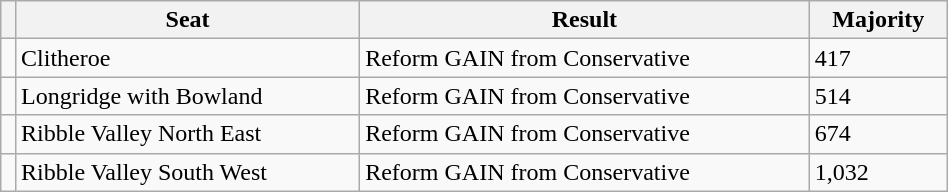<table class="wikitable" style="right; width:50%">
<tr>
<th></th>
<th>Seat</th>
<th>Result</th>
<th>Majority</th>
</tr>
<tr>
<td></td>
<td>Clitheroe</td>
<td>Reform GAIN from Conservative</td>
<td>417</td>
</tr>
<tr>
<td></td>
<td>Longridge with Bowland</td>
<td>Reform GAIN from Conservative</td>
<td>514</td>
</tr>
<tr>
<td></td>
<td>Ribble Valley North East</td>
<td>Reform GAIN from Conservative</td>
<td>674</td>
</tr>
<tr>
<td></td>
<td>Ribble Valley South West</td>
<td>Reform GAIN from Conservative</td>
<td>1,032</td>
</tr>
</table>
